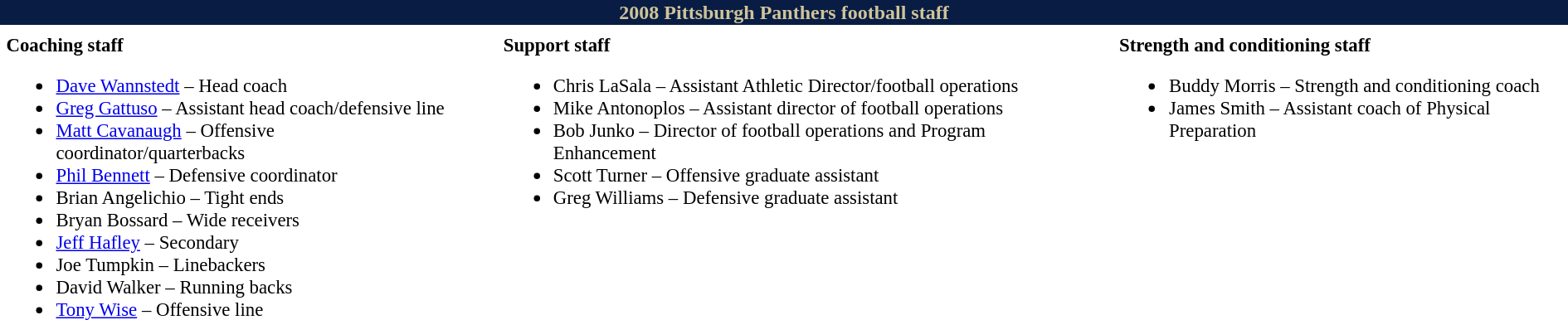<table class="toccolours" style="text-align: left;">
<tr>
<th colspan="10" style="background:#091C44; color:#CEC499; text-align: center;">2008 Pittsburgh Panthers football staff</th>
</tr>
<tr>
<td colspan="10" align="right"></td>
</tr>
<tr>
<td valign="top"></td>
<td style="font-size: 95%;" valign="top"><strong>Coaching staff</strong><br><ul><li><a href='#'>Dave Wannstedt</a> – Head coach</li><li><a href='#'>Greg Gattuso</a> – Assistant head coach/defensive line</li><li><a href='#'>Matt Cavanaugh</a> – Offensive coordinator/quarterbacks</li><li><a href='#'>Phil Bennett</a> – Defensive coordinator</li><li>Brian Angelichio – Tight ends</li><li>Bryan Bossard – Wide receivers</li><li><a href='#'>Jeff Hafley</a> – Secondary</li><li>Joe Tumpkin – Linebackers</li><li>David Walker – Running backs</li><li><a href='#'>Tony Wise</a> – Offensive line</li></ul></td>
<td width="25"> </td>
<td valign="top"></td>
<td style="font-size: 95%;" valign="top"><strong>Support staff</strong><br><ul><li>Chris LaSala – Assistant Athletic Director/football operations</li><li>Mike Antonoplos – Assistant director of football operations</li><li>Bob Junko – Director of football operations and Program Enhancement</li><li>Scott Turner – Offensive graduate assistant</li><li>Greg Williams – Defensive graduate assistant</li></ul></td>
<td width="25"> </td>
<td valign="top"></td>
<td style="font-size: 95%;" valign="top"><strong>Strength and conditioning staff</strong><br><ul><li>Buddy Morris – Strength and conditioning coach</li><li>James Smith – Assistant coach of Physical Preparation</li></ul></td>
</tr>
</table>
